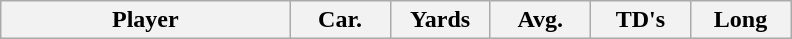<table class="wikitable sortable">
<tr>
<th bgcolor="#DDDDFF" width="26%">Player</th>
<th bgcolor="#DDDDFF" width="9%">Car.</th>
<th bgcolor="#DDDDFF" width="9%">Yards</th>
<th bgcolor="#DDDDFF" width="9%">Avg.</th>
<th bgcolor="#DDDDFF" width="9%">TD's</th>
<th bgcolor="#DDDDFF" width="9%">Long</th>
</tr>
</table>
